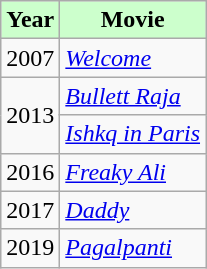<table class="wikitable">
<tr>
<th style="background:#cfc; text-align:center;"><strong>Year</strong></th>
<th style="background:#cfc; text-align:center;"><strong>Movie</strong></th>
</tr>
<tr>
<td>2007</td>
<td><em><a href='#'>Welcome</a></em></td>
</tr>
<tr>
<td rowspan="2">2013</td>
<td><em><a href='#'>Bullett Raja</a></em></td>
</tr>
<tr>
<td><em><a href='#'>Ishkq in Paris</a></em></td>
</tr>
<tr>
<td>2016</td>
<td><em><a href='#'>Freaky Ali</a></em></td>
</tr>
<tr>
<td>2017</td>
<td><em><a href='#'>Daddy</a></em></td>
</tr>
<tr>
<td>2019</td>
<td><em><a href='#'>Pagalpanti</a></em></td>
</tr>
</table>
